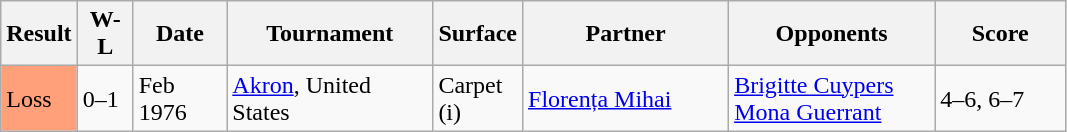<table class="sortable wikitable">
<tr>
<th style="width:40px">Result</th>
<th style="width:30px" class="unsortable">W-L</th>
<th style="width:55px">Date</th>
<th style="width:130px">Tournament</th>
<th style="width:50px">Surface</th>
<th style="width:130px">Partner</th>
<th style="width:130px">Opponents</th>
<th style="width:80px" class="unsortable">Score</th>
</tr>
<tr>
<td style="background:#ffa07a;">Loss</td>
<td>0–1</td>
<td>Feb 1976</td>
<td><a href='#'>Akron</a>, United States</td>
<td>Carpet (i)</td>
<td> <a href='#'>Florența Mihai</a></td>
<td> <a href='#'>Brigitte Cuypers</a> <br>  <a href='#'>Mona Guerrant</a></td>
<td>4–6, 6–7</td>
</tr>
</table>
